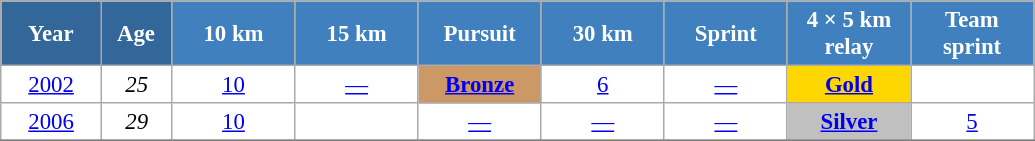<table class="wikitable" style="font-size:95%; text-align:center; border:grey solid 1px; border-collapse:collapse; background:#ffffff;">
<tr>
<th style="background-color:#369; color:white; width:60px;"> Year </th>
<th style="background-color:#369; color:white; width:40px;"> Age </th>
<th style="background-color:#4180be; color:white; width:75px;"> 10 km </th>
<th style="background-color:#4180be; color:white; width:75px;"> 15 km </th>
<th style="background-color:#4180be; color:white; width:75px;"> Pursuit </th>
<th style="background-color:#4180be; color:white; width:75px;"> 30 km </th>
<th style="background-color:#4180be; color:white; width:75px;"> Sprint </th>
<th style="background-color:#4180be; color:white; width:75px;"> 4 × 5 km <br> relay </th>
<th style="background-color:#4180be; color:white; width:75px;"> Team <br> sprint </th>
</tr>
<tr>
<td><a href='#'>2002</a></td>
<td><em>25</em></td>
<td><a href='#'>10</a></td>
<td><a href='#'>—</a></td>
<td bgcolor="cc9966"><a href='#'><strong>Bronze</strong></a></td>
<td><a href='#'>6</a></td>
<td><a href='#'>—</a></td>
<td style="background:gold;"><a href='#'><strong>Gold</strong></a></td>
<td></td>
</tr>
<tr>
<td><a href='#'>2006</a></td>
<td><em>29</em></td>
<td><a href='#'>10</a></td>
<td></td>
<td><a href='#'>—</a></td>
<td><a href='#'>—</a></td>
<td><a href='#'>—</a></td>
<td style="background:silver;"><a href='#'><strong>Silver</strong></a></td>
<td><a href='#'>5</a></td>
</tr>
<tr>
</tr>
</table>
